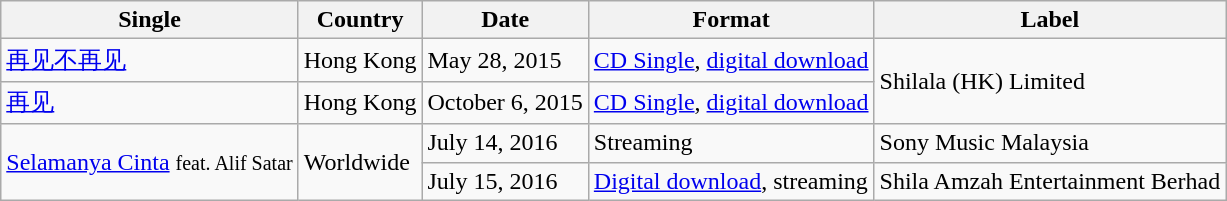<table class="wikitable sortable plainrowheaders">
<tr>
<th scope="col">Single</th>
<th scope="col">Country</th>
<th scope="col">Date</th>
<th scope="col">Format</th>
<th scope="col">Label</th>
</tr>
<tr>
<td><a href='#'>再见不再见</a></td>
<td>Hong Kong</td>
<td>May 28, 2015</td>
<td><a href='#'>CD Single</a>, <a href='#'>digital download</a></td>
<td rowspan = 2>Shilala (HK) Limited</td>
</tr>
<tr>
<td><a href='#'>再见</a></td>
<td>Hong Kong</td>
<td>October 6, 2015</td>
<td><a href='#'>CD Single</a>, <a href='#'>digital download</a></td>
</tr>
<tr>
<td rowspan=2><a href='#'>Selamanya Cinta</a> <small>feat. Alif Satar</small></td>
<td rowspan=2>Worldwide</td>
<td>July 14, 2016</td>
<td>Streaming</td>
<td>Sony Music Malaysia</td>
</tr>
<tr>
<td>July 15, 2016</td>
<td><a href='#'>Digital download</a>, streaming</td>
<td>Shila Amzah Entertainment Berhad</td>
</tr>
</table>
